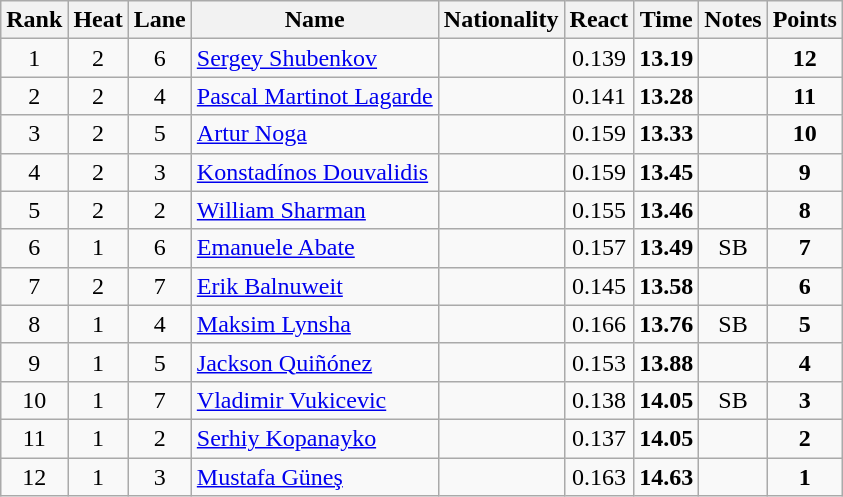<table class="wikitable sortable" style="text-align:center">
<tr>
<th>Rank</th>
<th>Heat</th>
<th>Lane</th>
<th>Name</th>
<th>Nationality</th>
<th>React</th>
<th>Time</th>
<th>Notes</th>
<th>Points</th>
</tr>
<tr>
<td>1</td>
<td>2</td>
<td>6</td>
<td align=left><a href='#'>Sergey Shubenkov</a></td>
<td align=left></td>
<td>0.139</td>
<td><strong>13.19</strong></td>
<td></td>
<td><strong>12</strong></td>
</tr>
<tr>
<td>2</td>
<td>2</td>
<td>4</td>
<td align=left><a href='#'>Pascal Martinot Lagarde</a></td>
<td align=left></td>
<td>0.141</td>
<td><strong>13.28</strong></td>
<td></td>
<td><strong>11</strong></td>
</tr>
<tr>
<td>3</td>
<td>2</td>
<td>5</td>
<td align=left><a href='#'>Artur Noga</a></td>
<td align=left></td>
<td>0.159</td>
<td><strong>13.33</strong></td>
<td></td>
<td><strong>10</strong></td>
</tr>
<tr>
<td>4</td>
<td>2</td>
<td>3</td>
<td align=left><a href='#'>Konstadínos Douvalidis</a></td>
<td align=left></td>
<td>0.159</td>
<td><strong>13.45</strong></td>
<td></td>
<td><strong>9</strong></td>
</tr>
<tr>
<td>5</td>
<td>2</td>
<td>2</td>
<td align=left><a href='#'>William Sharman</a></td>
<td align=left></td>
<td>0.155</td>
<td><strong>13.46</strong></td>
<td></td>
<td><strong>8</strong></td>
</tr>
<tr>
<td>6</td>
<td>1</td>
<td>6</td>
<td align=left><a href='#'>Emanuele Abate</a></td>
<td align=left></td>
<td>0.157</td>
<td><strong>13.49</strong></td>
<td>SB</td>
<td><strong>7</strong></td>
</tr>
<tr>
<td>7</td>
<td>2</td>
<td>7</td>
<td align=left><a href='#'>Erik Balnuweit</a></td>
<td align=left></td>
<td>0.145</td>
<td><strong>13.58</strong></td>
<td></td>
<td><strong>6</strong></td>
</tr>
<tr>
<td>8</td>
<td>1</td>
<td>4</td>
<td align=left><a href='#'>Maksim Lynsha</a></td>
<td align=left></td>
<td>0.166</td>
<td><strong>13.76</strong></td>
<td>SB</td>
<td><strong>5</strong></td>
</tr>
<tr>
<td>9</td>
<td>1</td>
<td>5</td>
<td align=left><a href='#'>Jackson Quiñónez</a></td>
<td align=left></td>
<td>0.153</td>
<td><strong>13.88</strong></td>
<td></td>
<td><strong>4</strong></td>
</tr>
<tr>
<td>10</td>
<td>1</td>
<td>7</td>
<td align=left><a href='#'>Vladimir Vukicevic</a></td>
<td align=left></td>
<td>0.138</td>
<td><strong>14.05</strong></td>
<td>SB</td>
<td><strong>3</strong></td>
</tr>
<tr>
<td>11</td>
<td>1</td>
<td>2</td>
<td align=left><a href='#'>Serhiy Kopanayko</a></td>
<td align=left></td>
<td>0.137</td>
<td><strong>14.05</strong></td>
<td></td>
<td><strong>2</strong></td>
</tr>
<tr>
<td>12</td>
<td>1</td>
<td>3</td>
<td align=left><a href='#'>Mustafa Güneş</a></td>
<td align=left></td>
<td>0.163</td>
<td><strong>14.63</strong></td>
<td></td>
<td><strong>1</strong></td>
</tr>
</table>
